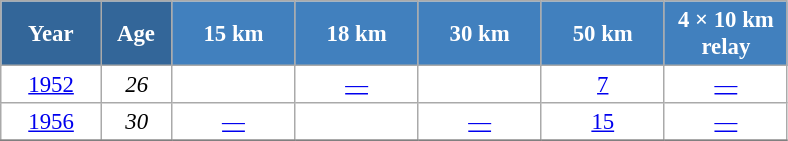<table class="wikitable" style="font-size:95%; text-align:center; border:grey solid 1px; border-collapse:collapse; background:#ffffff;">
<tr>
<th style="background-color:#369; color:white; width:60px;"> Year </th>
<th style="background-color:#369; color:white; width:40px;"> Age </th>
<th style="background-color:#4180be; color:white; width:75px;"> 15 km </th>
<th style="background-color:#4180be; color:white; width:75px;"> 18 km </th>
<th style="background-color:#4180be; color:white; width:75px;"> 30 km </th>
<th style="background-color:#4180be; color:white; width:75px;"> 50 km </th>
<th style="background-color:#4180be; color:white; width:75px;"> 4 × 10 km <br> relay </th>
</tr>
<tr>
<td><a href='#'>1952</a></td>
<td><em>26</em></td>
<td></td>
<td><a href='#'>—</a></td>
<td></td>
<td><a href='#'>7</a></td>
<td><a href='#'>—</a></td>
</tr>
<tr>
<td><a href='#'>1956</a></td>
<td><em>30</em></td>
<td><a href='#'>—</a></td>
<td></td>
<td><a href='#'>—</a></td>
<td><a href='#'>15</a></td>
<td><a href='#'>—</a></td>
</tr>
<tr>
</tr>
</table>
